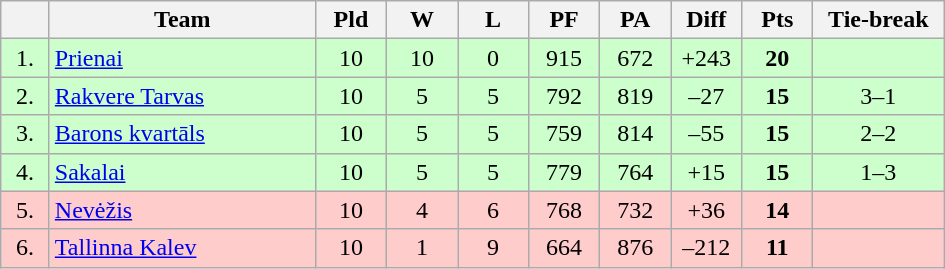<table class="wikitable" style="text-align:center">
<tr>
<th width=25></th>
<th width=170>Team</th>
<th width=40>Pld</th>
<th width=40>W</th>
<th width=40>L</th>
<th width=40>PF</th>
<th width=40>PA</th>
<th width=40>Diff</th>
<th width=40>Pts</th>
<th width=80>Tie-break</th>
</tr>
<tr style="background:#ccffcc;">
<td>1.</td>
<td align=left> <a href='#'>Prienai</a></td>
<td>10</td>
<td>10</td>
<td>0</td>
<td>915</td>
<td>672</td>
<td>+243</td>
<td><strong>20</strong></td>
<td></td>
</tr>
<tr style="background:#ccffcc;">
<td>2.</td>
<td align=left> <a href='#'>Rakvere Tarvas</a></td>
<td>10</td>
<td>5</td>
<td>5</td>
<td>792</td>
<td>819</td>
<td>–27</td>
<td><strong>15</strong></td>
<td>3–1</td>
</tr>
<tr style="background:#ccffcc;">
<td>3.</td>
<td align=left> <a href='#'>Barons kvartāls</a></td>
<td>10</td>
<td>5</td>
<td>5</td>
<td>759</td>
<td>814</td>
<td>–55</td>
<td><strong>15</strong></td>
<td>2–2</td>
</tr>
<tr style="background:#ccffcc;">
<td>4.</td>
<td align=left> <a href='#'>Sakalai</a></td>
<td>10</td>
<td>5</td>
<td>5</td>
<td>779</td>
<td>764</td>
<td>+15</td>
<td><strong>15</strong></td>
<td>1–3</td>
</tr>
<tr style="background:#ffcccc;">
<td>5.</td>
<td align=left> <a href='#'>Nevėžis</a></td>
<td>10</td>
<td>4</td>
<td>6</td>
<td>768</td>
<td>732</td>
<td>+36</td>
<td><strong>14</strong></td>
<td></td>
</tr>
<tr style="background:#ffcccc;">
<td>6.</td>
<td align=left> <a href='#'>Tallinna Kalev</a></td>
<td>10</td>
<td>1</td>
<td>9</td>
<td>664</td>
<td>876</td>
<td>–212</td>
<td><strong>11</strong></td>
<td></td>
</tr>
</table>
